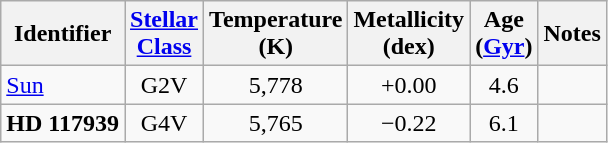<table class="wikitable" style="text-align: center; white-space: nowrap;">
<tr>
<th>Identifier</th>
<th><a href='#'>Stellar<br>Class</a></th>
<th>Temperature<br>(K)</th>
<th>Metallicity<br>(dex)</th>
<th>Age<br>(<a href='#'>Gyr</a>)</th>
<th>Notes</th>
</tr>
<tr>
<td style="text-align:left;"><a href='#'>Sun</a></td>
<td>G2V</td>
<td>5,778</td>
<td>+0.00</td>
<td>4.6</td>
<td></td>
</tr>
<tr>
<td style="text-align:left;"><strong>HD 117939</strong></td>
<td>G4V</td>
<td>5,765</td>
<td>−0.22</td>
<td>6.1</td>
<td></td>
</tr>
</table>
